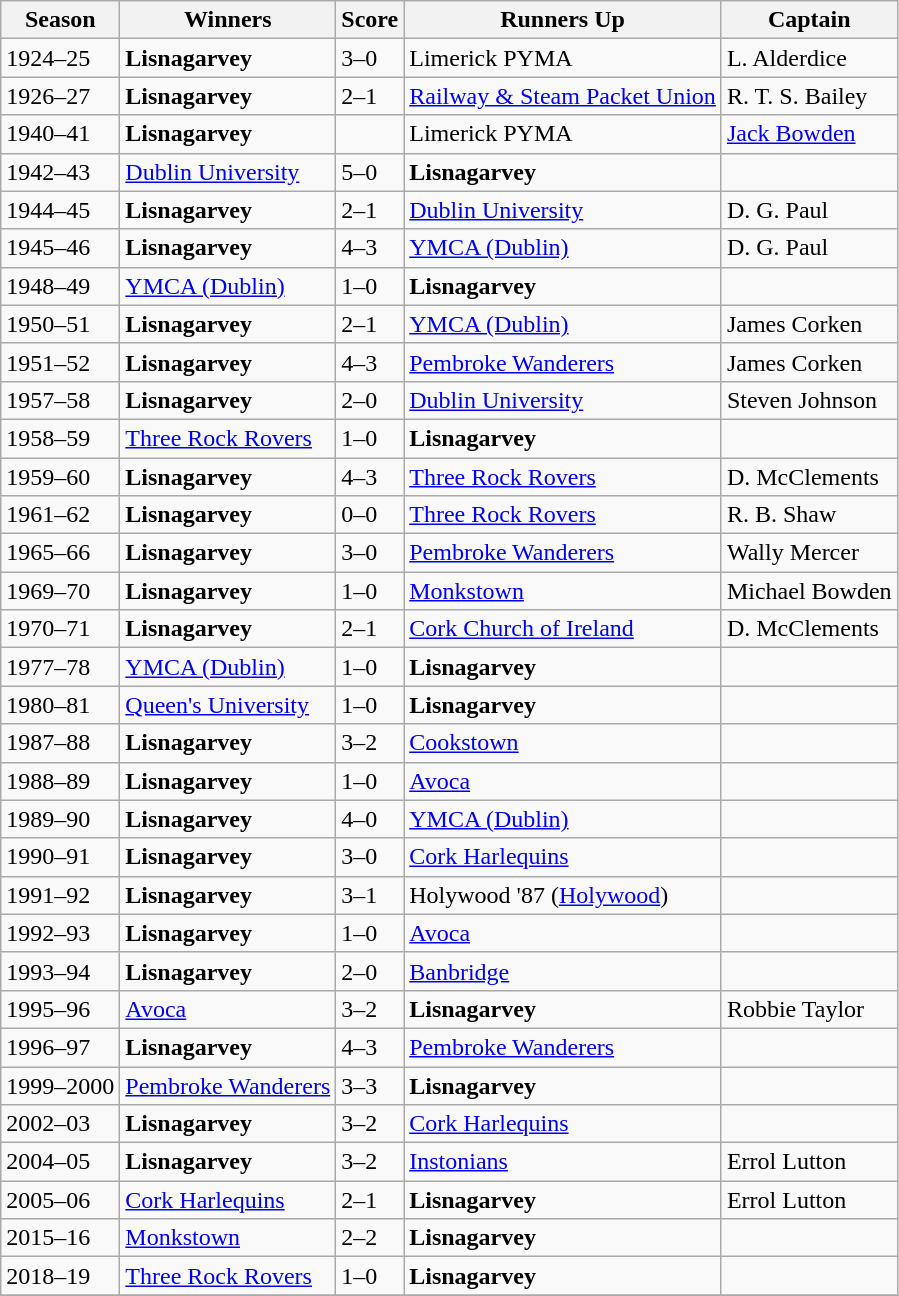<table class="wikitable collapsible">
<tr>
<th>Season</th>
<th>Winners</th>
<th>Score</th>
<th>Runners Up</th>
<th>Captain</th>
</tr>
<tr>
<td>1924–25</td>
<td><strong>Lisnagarvey</strong> </td>
<td>3–0 </td>
<td>Limerick PYMA</td>
<td>L. Alderdice</td>
</tr>
<tr>
<td>1926–27</td>
<td><strong>Lisnagarvey</strong> </td>
<td>2–1 </td>
<td><a href='#'>Railway & Steam Packet Union</a></td>
<td>R. T. S. Bailey</td>
</tr>
<tr>
<td>1940–41</td>
<td><strong>Lisnagarvey</strong> </td>
<td></td>
<td>Limerick PYMA</td>
<td><a href='#'>Jack Bowden</a></td>
</tr>
<tr>
<td>1942–43</td>
<td><a href='#'>Dublin University</a></td>
<td>5–0</td>
<td><strong>Lisnagarvey</strong></td>
<td></td>
</tr>
<tr>
<td>1944–45</td>
<td><strong>Lisnagarvey</strong></td>
<td>2–1</td>
<td><a href='#'>Dublin University</a></td>
<td>D. G. Paul</td>
</tr>
<tr>
<td>1945–46</td>
<td><strong>Lisnagarvey</strong></td>
<td>4–3 </td>
<td><a href='#'>YMCA (Dublin)</a></td>
<td>D. G. Paul</td>
</tr>
<tr>
<td>1948–49</td>
<td><a href='#'>YMCA (Dublin)</a></td>
<td>1–0</td>
<td><strong>Lisnagarvey</strong></td>
<td></td>
</tr>
<tr>
<td>1950–51</td>
<td><strong>Lisnagarvey</strong> </td>
<td>2–1</td>
<td><a href='#'>YMCA (Dublin)</a></td>
<td>James Corken</td>
</tr>
<tr>
<td>1951–52</td>
<td><strong>Lisnagarvey</strong> </td>
<td>4–3 </td>
<td><a href='#'>Pembroke Wanderers</a></td>
<td>James Corken</td>
</tr>
<tr>
<td>1957–58</td>
<td><strong>Lisnagarvey</strong> </td>
<td>2–0</td>
<td><a href='#'>Dublin University</a></td>
<td>Steven Johnson</td>
</tr>
<tr>
<td>1958–59</td>
<td><a href='#'>Three Rock Rovers</a></td>
<td>1–0</td>
<td><strong>Lisnagarvey</strong></td>
<td></td>
</tr>
<tr>
<td>1959–60</td>
<td><strong>Lisnagarvey</strong> </td>
<td>4–3</td>
<td><a href='#'>Three Rock Rovers</a></td>
<td>D. McClements</td>
</tr>
<tr>
<td>1961–62</td>
<td><strong>Lisnagarvey</strong> </td>
<td>0–0 </td>
<td><a href='#'>Three Rock Rovers</a></td>
<td>R. B. Shaw</td>
</tr>
<tr>
<td>1965–66</td>
<td><strong>Lisnagarvey</strong> </td>
<td>3–0</td>
<td><a href='#'>Pembroke Wanderers</a></td>
<td>Wally Mercer</td>
</tr>
<tr>
<td>1969–70</td>
<td><strong>Lisnagarvey</strong> </td>
<td>1–0 </td>
<td><a href='#'>Monkstown</a></td>
<td>Michael Bowden</td>
</tr>
<tr>
<td>1970–71</td>
<td><strong>Lisnagarvey</strong> </td>
<td>2–1 </td>
<td><a href='#'>Cork Church of Ireland</a></td>
<td>D. McClements</td>
</tr>
<tr>
<td>1977–78</td>
<td><a href='#'>YMCA (Dublin)</a></td>
<td>1–0</td>
<td><strong>Lisnagarvey</strong></td>
<td></td>
</tr>
<tr>
<td>1980–81</td>
<td><a href='#'>Queen's University</a></td>
<td>1–0</td>
<td><strong>Lisnagarvey</strong></td>
<td></td>
</tr>
<tr>
<td>1987–88</td>
<td><strong>Lisnagarvey</strong></td>
<td>3–2</td>
<td><a href='#'>Cookstown</a></td>
<td></td>
</tr>
<tr>
<td>1988–89</td>
<td><strong>Lisnagarvey</strong></td>
<td>1–0</td>
<td><a href='#'>Avoca</a></td>
<td></td>
</tr>
<tr>
<td>1989–90</td>
<td><strong>Lisnagarvey</strong></td>
<td>4–0</td>
<td><a href='#'>YMCA (Dublin)</a></td>
<td></td>
</tr>
<tr>
<td>1990–91</td>
<td><strong>Lisnagarvey</strong></td>
<td>3–0</td>
<td><a href='#'>Cork Harlequins</a></td>
<td></td>
</tr>
<tr>
<td>1991–92</td>
<td><strong>Lisnagarvey</strong></td>
<td>3–1 </td>
<td>Holywood '87 (<a href='#'>Holywood</a>)</td>
<td></td>
</tr>
<tr>
<td>1992–93</td>
<td><strong>Lisnagarvey</strong></td>
<td>1–0</td>
<td><a href='#'>Avoca</a></td>
<td></td>
</tr>
<tr>
<td>1993–94</td>
<td><strong>Lisnagarvey</strong></td>
<td>2–0</td>
<td><a href='#'>Banbridge</a></td>
<td></td>
</tr>
<tr>
<td>1995–96</td>
<td><a href='#'>Avoca</a></td>
<td>3–2 </td>
<td><strong>Lisnagarvey</strong></td>
<td>Robbie Taylor</td>
</tr>
<tr>
<td>1996–97</td>
<td><strong>Lisnagarvey</strong> </td>
<td>4–3</td>
<td><a href='#'>Pembroke Wanderers</a></td>
<td></td>
</tr>
<tr>
<td>1999–2000</td>
<td><a href='#'>Pembroke Wanderers</a></td>
<td>3–3 </td>
<td><strong>Lisnagarvey</strong></td>
<td></td>
</tr>
<tr>
<td>2002–03</td>
<td><strong>Lisnagarvey</strong> </td>
<td>3–2</td>
<td><a href='#'>Cork Harlequins</a></td>
<td></td>
</tr>
<tr>
<td>2004–05</td>
<td><strong>Lisnagarvey</strong> </td>
<td>3–2</td>
<td><a href='#'>Instonians</a></td>
<td>Errol Lutton</td>
</tr>
<tr>
<td>2005–06</td>
<td><a href='#'>Cork Harlequins</a></td>
<td>2–1</td>
<td><strong>Lisnagarvey</strong></td>
<td>Errol Lutton</td>
</tr>
<tr>
<td>2015–16</td>
<td><a href='#'>Monkstown</a></td>
<td>2–2 </td>
<td><strong>Lisnagarvey</strong></td>
<td></td>
</tr>
<tr>
<td>2018–19</td>
<td><a href='#'>Three Rock Rovers</a></td>
<td>1–0</td>
<td><strong>Lisnagarvey</strong></td>
<td></td>
</tr>
<tr>
</tr>
</table>
